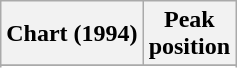<table class="wikitable sortable plainrowheaders" style="text-align:center">
<tr>
<th scope="col">Chart (1994)</th>
<th scope="col">Peak<br> position</th>
</tr>
<tr>
</tr>
<tr>
</tr>
</table>
